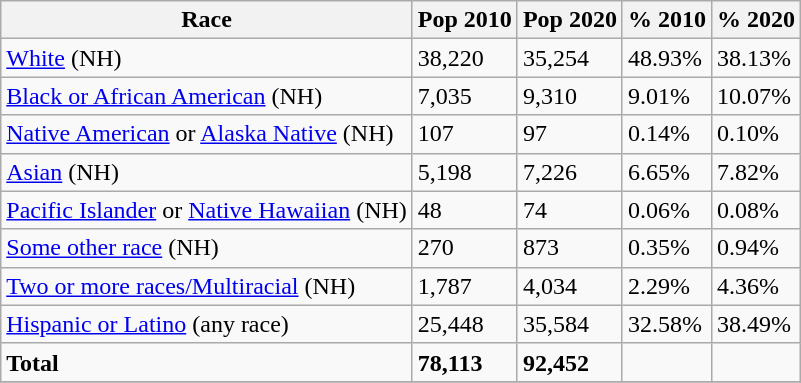<table class="wikitable">
<tr>
<th>Race</th>
<th>Pop 2010</th>
<th>Pop 2020</th>
<th>% 2010</th>
<th>% 2020</th>
</tr>
<tr>
<td><a href='#'>White</a> (NH)</td>
<td>38,220</td>
<td>35,254</td>
<td>48.93%</td>
<td>38.13%</td>
</tr>
<tr>
<td><a href='#'>Black or African American</a> (NH)</td>
<td>7,035</td>
<td>9,310</td>
<td>9.01%</td>
<td>10.07%</td>
</tr>
<tr>
<td><a href='#'>Native American</a> or <a href='#'>Alaska Native</a> (NH)</td>
<td>107</td>
<td>97</td>
<td>0.14%</td>
<td>0.10%</td>
</tr>
<tr>
<td><a href='#'>Asian</a> (NH)</td>
<td>5,198</td>
<td>7,226</td>
<td>6.65%</td>
<td>7.82%</td>
</tr>
<tr>
<td><a href='#'>Pacific Islander</a> or <a href='#'>Native Hawaiian</a> (NH)</td>
<td>48</td>
<td>74</td>
<td>0.06%</td>
<td>0.08%</td>
</tr>
<tr>
<td><a href='#'>Some other race</a> (NH)</td>
<td>270</td>
<td>873</td>
<td>0.35%</td>
<td>0.94%</td>
</tr>
<tr>
<td><a href='#'>Two or more races/Multiracial</a> (NH)</td>
<td>1,787</td>
<td>4,034</td>
<td>2.29%</td>
<td>4.36%</td>
</tr>
<tr>
<td><a href='#'>Hispanic or Latino</a> (any race)</td>
<td>25,448</td>
<td>35,584</td>
<td>32.58%</td>
<td>38.49%</td>
</tr>
<tr>
<td><strong>Total</strong></td>
<td><strong>78,113</strong></td>
<td><strong>92,452</strong></td>
<td></td>
<td></td>
</tr>
<tr>
</tr>
</table>
